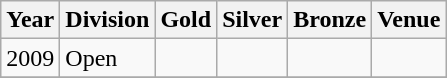<table class="wikitable sortable" style="text-align: left;">
<tr>
<th>Year</th>
<th>Division</th>
<th> Gold</th>
<th> Silver</th>
<th> Bronze</th>
<th>Venue</th>
</tr>
<tr>
<td>2009</td>
<td>Open</td>
<td></td>
<td></td>
<td></td>
<td></td>
</tr>
<tr>
</tr>
</table>
